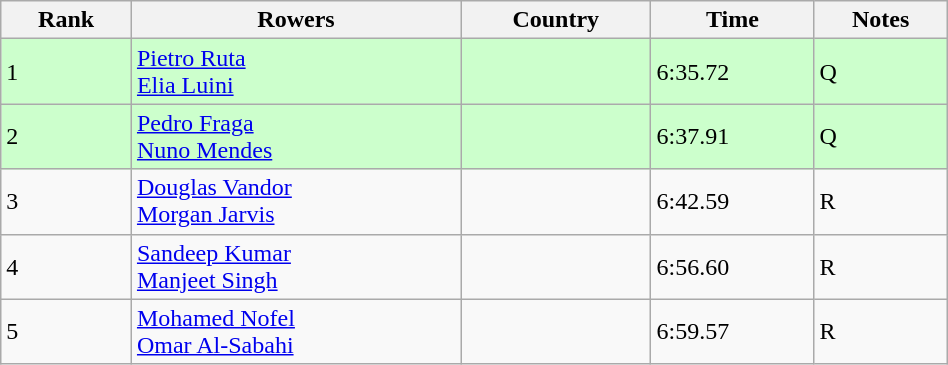<table class="wikitable sortable" width=50%>
<tr>
<th>Rank</th>
<th>Rowers</th>
<th>Country</th>
<th>Time</th>
<th>Notes</th>
</tr>
<tr bgcolor=ccffcc>
<td>1</td>
<td><a href='#'>Pietro Ruta</a><br><a href='#'>Elia Luini</a></td>
<td></td>
<td>6:35.72</td>
<td>Q</td>
</tr>
<tr bgcolor=ccffcc>
<td>2</td>
<td><a href='#'>Pedro Fraga</a><br><a href='#'>Nuno Mendes</a></td>
<td></td>
<td>6:37.91</td>
<td>Q</td>
</tr>
<tr>
<td>3</td>
<td><a href='#'>Douglas Vandor</a><br><a href='#'>Morgan Jarvis</a></td>
<td></td>
<td>6:42.59</td>
<td>R</td>
</tr>
<tr>
<td>4</td>
<td><a href='#'>Sandeep Kumar</a><br><a href='#'>Manjeet Singh</a></td>
<td></td>
<td>6:56.60</td>
<td>R</td>
</tr>
<tr>
<td>5</td>
<td><a href='#'>Mohamed Nofel</a><br><a href='#'>Omar Al-Sabahi</a></td>
<td></td>
<td>6:59.57</td>
<td>R</td>
</tr>
</table>
